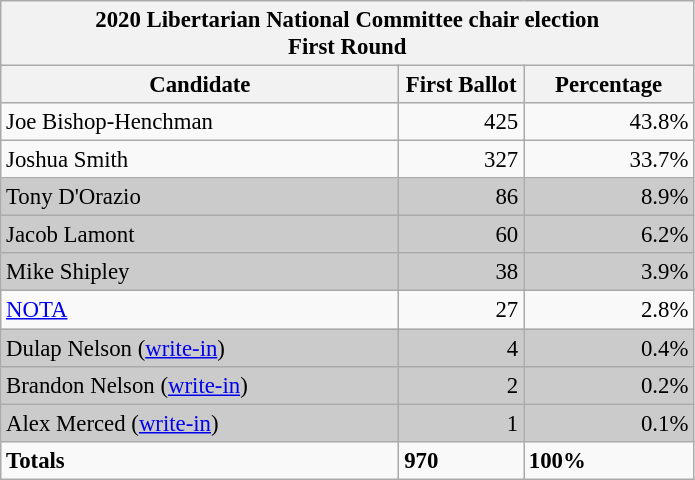<table class="wikitable" style="font-size:95%">
<tr>
<th colspan="3">2020 Libertarian National Committee chair election <br>First Round</th>
</tr>
<tr>
<th style="width: 17em">Candidate</th>
<th style="width: 5em">First Ballot</th>
<th style="width: 7em">Percentage</th>
</tr>
<tr>
<td>Joe Bishop-Henchman</td>
<td style="text-align:right;">425</td>
<td style="text-align:right;">43.8%</td>
</tr>
<tr>
<td>Joshua Smith</td>
<td style="text-align:right;">327</td>
<td style="text-align:right;">33.7%</td>
</tr>
<tr style="background:#cbcbcb">
<td>Tony D'Orazio</td>
<td style="text-align:right;">86</td>
<td style="text-align:right;">8.9%</td>
</tr>
<tr style="background:#cbcbcb">
<td>Jacob Lamont</td>
<td style="text-align:right;">60</td>
<td style="text-align:right;">6.2%</td>
</tr>
<tr style="background:#cbcbcb">
<td>Mike Shipley</td>
<td style="text-align:right;">38</td>
<td style="text-align:right;">3.9%</td>
</tr>
<tr>
<td><a href='#'>NOTA</a></td>
<td style="text-align:right;">27</td>
<td style="text-align:right;">2.8%</td>
</tr>
<tr style="background:#cbcbcb">
<td>Dulap Nelson (<a href='#'>write-in</a>)</td>
<td style="text-align:right;">4</td>
<td style="text-align:right;">0.4%</td>
</tr>
<tr style="background:#cbcbcb">
<td>Brandon Nelson (<a href='#'>write-in</a>)</td>
<td style="text-align:right;">2</td>
<td style="text-align:right;">0.2%</td>
</tr>
<tr style="background:#cbcbcb">
<td>Alex Merced (<a href='#'>write-in</a>)</td>
<td style="text-align:right;">1</td>
<td style="text-align:right;">0.1%</td>
</tr>
<tr>
<td><strong>Totals</strong></td>
<td><strong>970</strong></td>
<td><strong>100%</strong></td>
</tr>
</table>
